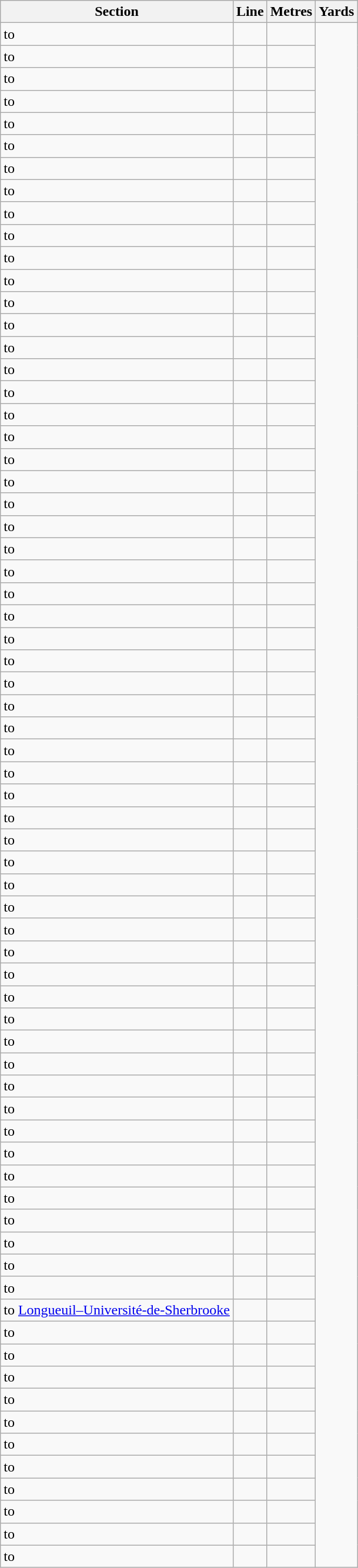<table class="wikitable sortable">
<tr>
<th>Section</th>
<th>Line</th>
<th>Metres</th>
<th class="unsortable">Yards</th>
</tr>
<tr>
<td> to </td>
<td align="center"></td>
<td></td>
</tr>
<tr>
<td> to </td>
<td align="center"></td>
<td></td>
</tr>
<tr>
<td> to </td>
<td align="center"></td>
<td></td>
</tr>
<tr>
<td> to </td>
<td align="center"></td>
<td></td>
</tr>
<tr>
<td> to </td>
<td align="center"></td>
<td></td>
</tr>
<tr>
<td> to </td>
<td align="center"></td>
<td></td>
</tr>
<tr>
<td> to </td>
<td align="center"></td>
<td></td>
</tr>
<tr>
<td> to </td>
<td align="center"></td>
<td></td>
</tr>
<tr>
<td> to </td>
<td align="center"></td>
<td></td>
</tr>
<tr>
<td> to </td>
<td align="center"></td>
<td></td>
</tr>
<tr>
<td> to </td>
<td align="center"></td>
<td></td>
</tr>
<tr>
<td> to </td>
<td align="center"></td>
<td></td>
</tr>
<tr>
<td> to </td>
<td align="center"></td>
<td></td>
</tr>
<tr>
<td> to </td>
<td align="center"></td>
<td></td>
</tr>
<tr>
<td> to </td>
<td align="center"></td>
<td></td>
</tr>
<tr>
<td> to </td>
<td align="center"></td>
<td></td>
</tr>
<tr>
<td> to </td>
<td align="center"></td>
<td></td>
</tr>
<tr>
<td> to </td>
<td align="center"></td>
<td></td>
</tr>
<tr>
<td> to </td>
<td align="center"></td>
<td></td>
</tr>
<tr>
<td> to </td>
<td align="center"></td>
<td></td>
</tr>
<tr>
<td> to </td>
<td align="center"></td>
<td></td>
</tr>
<tr>
<td> to </td>
<td align="center"></td>
<td></td>
</tr>
<tr>
<td> to </td>
<td align="center"></td>
<td></td>
</tr>
<tr>
<td> to </td>
<td align="center"></td>
<td></td>
</tr>
<tr>
<td> to </td>
<td align="center"></td>
<td></td>
</tr>
<tr>
<td> to </td>
<td align="center"></td>
<td></td>
</tr>
<tr>
<td> to </td>
<td align="center"></td>
<td></td>
</tr>
<tr>
<td> to </td>
<td align="center"></td>
<td></td>
</tr>
<tr>
<td> to </td>
<td align="center"></td>
<td></td>
</tr>
<tr>
<td> to </td>
<td align="center"></td>
<td></td>
</tr>
<tr>
<td> to </td>
<td align="center"></td>
<td></td>
</tr>
<tr>
<td> to </td>
<td align="center"></td>
<td></td>
</tr>
<tr>
<td> to </td>
<td align="center"></td>
<td></td>
</tr>
<tr>
<td> to </td>
<td align="center"></td>
<td></td>
</tr>
<tr>
<td> to </td>
<td align="center"></td>
<td></td>
</tr>
<tr>
<td> to </td>
<td align="center"></td>
<td></td>
</tr>
<tr>
<td> to </td>
<td align="center"></td>
<td></td>
</tr>
<tr>
<td> to </td>
<td align="center"></td>
<td></td>
</tr>
<tr>
<td> to </td>
<td align="center"></td>
<td></td>
</tr>
<tr>
<td> to </td>
<td align="center"></td>
<td></td>
</tr>
<tr>
<td> to </td>
<td align="center"></td>
<td></td>
</tr>
<tr>
<td> to </td>
<td align="center"></td>
<td></td>
</tr>
<tr>
<td> to </td>
<td align="center"></td>
<td></td>
</tr>
<tr>
<td> to </td>
<td align="center"></td>
<td></td>
</tr>
<tr>
<td> to </td>
<td align="center"></td>
<td></td>
</tr>
<tr>
<td> to </td>
<td align="center"></td>
<td></td>
</tr>
<tr>
<td> to </td>
<td align="center"></td>
<td></td>
</tr>
<tr>
<td> to </td>
<td align="center"></td>
<td></td>
</tr>
<tr>
<td> to </td>
<td align="center"></td>
<td></td>
</tr>
<tr>
<td> to </td>
<td align="center"></td>
<td></td>
</tr>
<tr>
<td> to </td>
<td align="center"></td>
<td></td>
</tr>
<tr>
<td> to </td>
<td align="center"></td>
<td></td>
</tr>
<tr>
<td> to </td>
<td align="center"></td>
<td></td>
</tr>
<tr>
<td> to </td>
<td align="center"></td>
<td></td>
</tr>
<tr>
<td> to </td>
<td align="center"></td>
<td></td>
</tr>
<tr>
<td> to </td>
<td align="center"></td>
<td></td>
</tr>
<tr>
<td> to </td>
<td align="center"></td>
<td></td>
</tr>
<tr>
<td> to <a href='#'>Longueuil–Université-de-Sherbrooke</a></td>
<td align="center"></td>
<td></td>
</tr>
<tr>
<td> to </td>
<td align="center"></td>
<td></td>
</tr>
<tr>
<td> to </td>
<td align="center"></td>
<td></td>
</tr>
<tr>
<td> to </td>
<td align="center"></td>
<td></td>
</tr>
<tr>
<td> to </td>
<td align="center"></td>
<td></td>
</tr>
<tr>
<td> to </td>
<td align="center"></td>
<td></td>
</tr>
<tr>
<td> to </td>
<td align="center"></td>
<td></td>
</tr>
<tr>
<td> to </td>
<td align="center"></td>
<td></td>
</tr>
<tr>
<td> to </td>
<td align="center"></td>
<td></td>
</tr>
<tr>
<td> to </td>
<td align="center"></td>
<td></td>
</tr>
<tr>
<td> to </td>
<td align="center"></td>
<td></td>
</tr>
<tr>
<td> to </td>
<td align="center"></td>
<td></td>
</tr>
</table>
